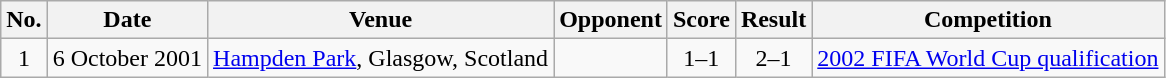<table class="wikitable sortable">
<tr>
<th scope="col">No.</th>
<th scope="col">Date</th>
<th scope="col">Venue</th>
<th scope="col">Opponent</th>
<th scope="col">Score</th>
<th scope="col">Result</th>
<th scope="col">Competition</th>
</tr>
<tr>
<td align="center">1</td>
<td>6 October 2001</td>
<td><a href='#'>Hampden Park</a>, Glasgow, Scotland</td>
<td></td>
<td align="center">1–1</td>
<td align="center">2–1</td>
<td><a href='#'>2002 FIFA World Cup qualification</a></td>
</tr>
</table>
